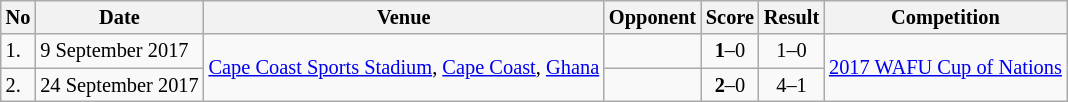<table class="wikitable" style="font-size:85%;">
<tr>
<th>No</th>
<th>Date</th>
<th>Venue</th>
<th>Opponent</th>
<th>Score</th>
<th>Result</th>
<th>Competition</th>
</tr>
<tr>
<td>1.</td>
<td>9 September 2017</td>
<td rowspan="2"><a href='#'>Cape Coast Sports Stadium</a>, <a href='#'>Cape Coast</a>, <a href='#'>Ghana</a></td>
<td></td>
<td align=center><strong>1</strong>–0</td>
<td align=center>1–0</td>
<td rowspan="2"><a href='#'>2017 WAFU Cup of Nations</a></td>
</tr>
<tr>
<td>2.</td>
<td>24 September 2017</td>
<td></td>
<td align=center><strong>2</strong>–0</td>
<td align=center>4–1</td>
</tr>
</table>
